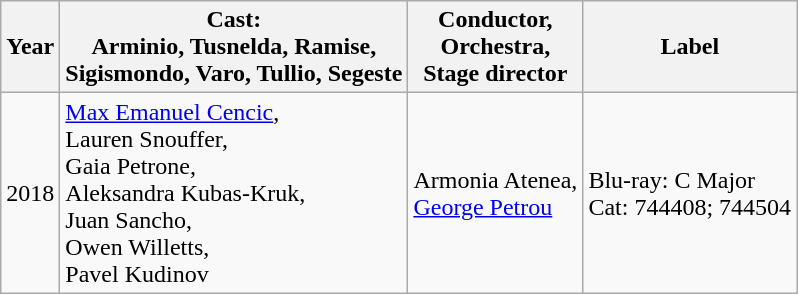<table class="wikitable">
<tr>
<th>Year</th>
<th>Cast:<br>Arminio, Tusnelda, Ramise,<br>Sigismondo, Varo, Tullio, Segeste</th>
<th>Conductor,<br>Orchestra,<br>Stage director</th>
<th>Label</th>
</tr>
<tr>
<td>2018</td>
<td><a href='#'>Max Emanuel Cencic</a>,<br>Lauren Snouffer,<br>Gaia Petrone,<br>Aleksandra Kubas-Kruk,<br>Juan Sancho,<br>Owen Willetts,<br>Pavel Kudinov</td>
<td>Armonia Atenea,<br><a href='#'>George Petrou</a></td>
<td>Blu-ray: C Major<br>Cat: 744408; 744504</td>
</tr>
</table>
